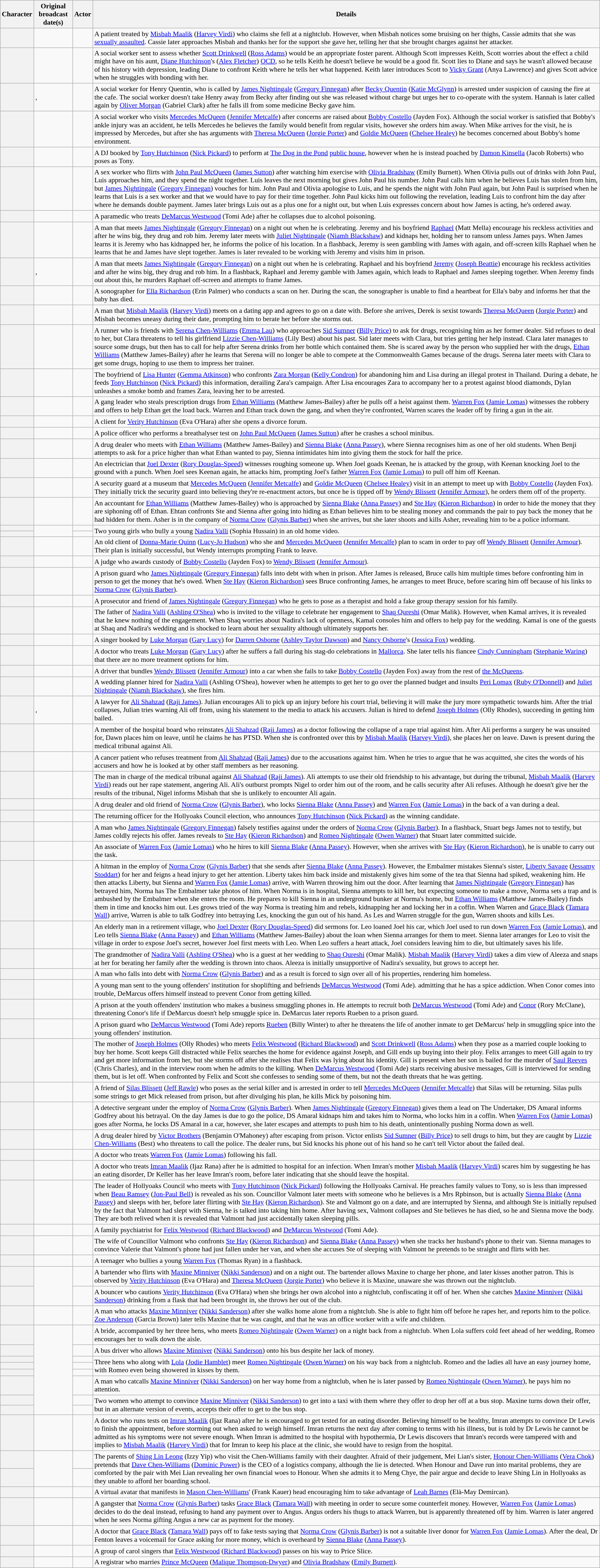<table class="wikitable plainrowheaders" style="font-size:90%">
<tr>
<th scope="col">Character</th>
<th scope="col">Original broadcast date(s)</th>
<th scope="col">Actor</th>
<th scope="col">Details</th>
</tr>
<tr>
<th scope="row"></th>
<td></td>
<td></td>
<td>A patient treated by <a href='#'>Misbah Maalik</a> (<a href='#'>Harvey Virdi</a>) who claims she fell at a nightclub. However, when Misbah notices some bruising on her thighs, Cassie admits that she was <a href='#'>sexually assaulted</a>. Cassie later approaches Misbah and thanks her for the support she gave her, telling her that she brought charges against her attacker.</td>
</tr>
<tr>
<th scope="row"></th>
<td></td>
<td></td>
<td>A social worker sent to assess whether <a href='#'>Scott Drinkwell</a> (<a href='#'>Ross Adams</a>) would be an appropriate foster parent. Although Scott impresses Keith, Scott worries about the effect a child might have on his aunt, <a href='#'>Diane Hutchinson</a>'s (<a href='#'>Alex Fletcher</a>) <a href='#'>OCD</a>, so he tells Keith he doesn't believe he would be a good fit. Scott lies to Diane and says he wasn't allowed because of his history with depression, leading Diane to confront Keith where he tells her what happened. Keith later introduces Scott to <a href='#'>Vicky Grant</a> (Anya Lawrence) and gives Scott advice when he struggles with bonding with her.</td>
</tr>
<tr>
<th scope="row"></th>
<td>, </td>
<td></td>
<td>A social worker for Henry Quentin, who is called by <a href='#'>James Nightingale</a> (<a href='#'>Gregory Finnegan</a>) after <a href='#'>Becky Quentin</a> (<a href='#'>Katie McGlynn</a>) is arrested under suspicion of causing the fire at the cafe. The social worker doesn't take Henry away from Becky after finding out she was released without charge but urges her to co-operate with the system. Hannah is later called again by <a href='#'>Oliver Morgan</a> (Gabriel Clark) after he falls ill from some medicine Becky gave him.</td>
</tr>
<tr>
<th scope="row"></th>
<td></td>
<td></td>
<td>A social worker who visits <a href='#'>Mercedes McQueen</a> (<a href='#'>Jennifer Metcalfe</a>) after concerns are raised about <a href='#'>Bobby Costello</a> (Jayden Fox). Although the social worker is satisfied that Bobby's ankle injury was an accident, he tells Mercedes he believes the family would benefit from regular visits, however she orders him away. When Mike arrives for the visit, he is impressed by Mercedes, but after she has arguments with <a href='#'>Theresa McQueen</a> (<a href='#'>Jorgie Porter</a>) and <a href='#'>Goldie McQueen</a> (<a href='#'>Chelsee Healey</a>) he becomes concerned about Bobby's home environment.</td>
</tr>
<tr>
<th scope="row"></th>
<td></td>
<td></td>
<td>A DJ booked by <a href='#'>Tony Hutchinson</a> (<a href='#'>Nick Pickard</a>) to perform at <a href='#'>The Dog in the Pond</a> <a href='#'>public house</a>, however when he is instead poached by <a href='#'>Damon Kinsella</a> (Jacob Roberts) who poses as Tony.</td>
</tr>
<tr>
<th scope="row"></th>
<td></td>
<td></td>
<td>A sex worker who flirts with <a href='#'>John Paul McQueen</a> (<a href='#'>James Sutton</a>) after watching him exercise with <a href='#'>Olivia Bradshaw</a> (Emily Burnett). When Olivia pulls out of drinks with John Paul, Luis approaches him, and they spend the night together. Luis leaves the next morning but gives John Paul his number. John Paul calls him when he believes Luis has stolen from him, but <a href='#'>James Nightingale</a> (<a href='#'>Gregory Finnegan</a>) vouches for him. John Paul and Olivia apologise to Luis, and he spends the night with John Paul again, but John Paul is surprised when he learns that Luis is a sex worker and that we would have to pay for their time together. John Paul kicks him out following the revelation, leading Luis to confront him the day after where he demands double payment. James later brings Luis out as a plus one for a night out, but when Luis expresses concern about how James is acting, he's ordered away.</td>
</tr>
<tr>
<th scope="row"></th>
<td></td>
<td></td>
<td>A paramedic who treats <a href='#'>DeMarcus Westwood</a> (Tomi Ade) after he collapses due to alcohol poisoning.</td>
</tr>
<tr>
<th scope="row"></th>
<td></td>
<td></td>
<td>A man that meets <a href='#'>James Nightingale</a> (<a href='#'>Gregory Finnegan</a>) on a night out when he is celebrating. Jeremy and his boyfriend <a href='#'>Raphael</a> (Matt Mella) encourage his reckless activities and after he wins big, they drug and rob him. Jeremy later meets with <a href='#'>Juliet Nightingale</a> (<a href='#'>Niamh Blackshaw</a>) and kidnaps her, holding her to ransom unless James pays. When James learns it is Jeremy who has kidnapped her, he informs the police of his location. In a flashback, Jeremy is seen gambling with James with again, and off-screen kills Raphael when he learns that he and James have slept together. James is later revealed to be working with Jeremy and visits him in prison.</td>
</tr>
<tr>
<th scope="row"></th>
<td>, </td>
<td></td>
<td>A man that meets <a href='#'>James Nightingale</a> (<a href='#'>Gregory Finnegan</a>) on a night out when he is celebrating. Raphael and his boyfriend <a href='#'>Jeremy</a> (<a href='#'>Joseph Beattie</a>) encourage his reckless activities and after he wins big, they drug and rob him. In a flashback, Raphael and Jeremy gamble with James again, which leads to Raphael and James sleeping together. When Jeremy finds out about this, he murders Raphael off-screen and attempts to frame James.</td>
</tr>
<tr>
<th scope="row"></th>
<td></td>
<td></td>
<td>A sonographer for <a href='#'>Ella Richardson</a> (Erin Palmer) who conducts a scan on her. During the scan, the sonographer is unable to find a heartbeat for Ella's baby and informs her that the baby has died.</td>
</tr>
<tr>
<th scope="row"></th>
<td></td>
<td></td>
<td>A man that <a href='#'>Misbah Maalik</a> (<a href='#'>Harvey Virdi</a>) meets on a dating app and agrees to go on a date with. Before she arrives, Derek is sexist towards <a href='#'>Theresa McQueen</a> (<a href='#'>Jorgie Porter</a>) and Misbah becomes uneasy during their date, prompting him to berate her before she storms out.</td>
</tr>
<tr>
<th scope="row"></th>
<td></td>
<td></td>
<td>A runner who is friends with <a href='#'>Serena Chen-Williams</a> (<a href='#'>Emma Lau</a>) who approaches <a href='#'>Sid Sumner</a> (<a href='#'>Billy Price</a>) to ask for drugs, recognising him as her former dealer. Sid refuses to deal to her, but Clara threatens to tell his girlfriend <a href='#'>Lizzie Chen-Williams</a> (Lily Best) about his past. Sid later meets with Clara, but tries getting her help instead. Clara later manages to source some drugs, but then has to call for help after Serena drinks from her bottle which contained them. She is scared away by the person who supplied her with the drugs, <a href='#'>Ethan Williams</a> (Matthew James-Bailey) after he learns that Serena will no longer be able to compete at the Commonwealth Games because of the drugs. Serena later meets with Clara to get some drugs, hoping to use them to impress her trainer.</td>
</tr>
<tr>
<th scope="row"></th>
<td></td>
<td></td>
<td>The boyfriend of <a href='#'>Lisa Hunter</a> (<a href='#'>Gemma Atkinson</a>) who confronts <a href='#'>Zara Morgan</a> (<a href='#'>Kelly Condron</a>) for abandoning him and Lisa during an illegal protest in Thailand. During a debate, he feeds <a href='#'>Tony Hutchinson</a> (<a href='#'>Nick Pickard</a>) this information, derailing Zara's campaign. After Lisa encourages Zara to accompany her to a protest against blood diamonds, Dylan unleashes a smoke bomb and frames Zara, leaving her to be arrested.</td>
</tr>
<tr>
<th scope="row"></th>
<td></td>
<td></td>
<td>A gang leader who steals prescription drugs from <a href='#'>Ethan Williams</a> (Matthew James-Bailey) after he pulls off a heist against them. <a href='#'>Warren Fox</a> (<a href='#'>Jamie Lomas</a>) witnesses the robbery and offers to help Ethan get the load back. Warren and Ethan track down the gang, and when they're confronted, Warren scares the leader off by firing a gun in the air.</td>
</tr>
<tr>
<th scope="row"></th>
<td></td>
<td></td>
<td>A client for <a href='#'>Verity Hutchinson</a> (Eva O'Hara) after she opens a divorce forum.</td>
</tr>
<tr>
<th scope="row"></th>
<td></td>
<td></td>
<td>A police officer who performs a breathalyser test on <a href='#'>John Paul McQueen</a> (<a href='#'>James Sutton</a>) after he crashes a school minibus.</td>
</tr>
<tr>
<th scope="row"></th>
<td></td>
<td></td>
<td>A drug dealer who meets with <a href='#'>Ethan Williams</a> (Matthew James-Bailey) and <a href='#'>Sienna Blake</a> (<a href='#'>Anna Passey</a>), where Sienna recognises him as one of her old students. When Benji attempts to ask for a price higher than what Ethan wanted to pay, Sienna intimidates him into giving them the stock for half the price.</td>
</tr>
<tr>
<th scope="row"></th>
<td></td>
<td></td>
<td>An electrician that <a href='#'>Joel Dexter</a> (<a href='#'>Rory Douglas-Speed</a>) witnesses roughing someone up. When Joel goads Keenan, he is attacked by the group, with Keenan knocking Joel to the ground with a punch. When Joel sees Keenan again, he attacks him, prompting Joel's father <a href='#'>Warren Fox</a> (<a href='#'>Jamie Lomas</a>) to pull off him off Keenan.</td>
</tr>
<tr>
<th scope="row"></th>
<td></td>
<td></td>
<td>A security guard at a museum that <a href='#'>Mercedes McQueen</a> (<a href='#'>Jennifer Metcalfe</a>) and <a href='#'>Goldie McQueen</a> (<a href='#'>Chelsee Healey</a>) visit in an attempt to meet up with <a href='#'>Bobby Costello</a> (Jayden Fox). They initially trick the security guard into believing they're re-enactment actors, but once he is tipped off by <a href='#'>Wendy Blissett</a> (<a href='#'>Jennifer Armour</a>), he orders them off of the property.</td>
</tr>
<tr>
<th scope="row"></th>
<td></td>
<td></td>
<td>An accountant for <a href='#'>Ethan Williams</a> (Matthew James-Bailey) who is approached by <a href='#'>Sienna Blake</a> (<a href='#'>Anna Passey</a>) and <a href='#'>Ste Hay</a> (<a href='#'>Kieron Richardson</a>) in order to hide the money that they are siphoning off of Ethan. Ehtan confronts Ste and Sienna after going into hiding as Ethan believes him to be stealing money and commands the pair to pay back the money that he had hidden for them. Asher is in the company of <a href='#'>Norma Crow</a> (<a href='#'>Glynis Barber</a>) when she arrives, but she later shoots and kills Asher, revealing him to be a police informant.</td>
</tr>
<tr>
<th scope="row"></th>
<td rowspan="2"></td>
<td></td>
<td rowspan="2">Two young girls who bully a young <a href='#'>Nadira Valli</a> (Sophia Hussain) in an old home video.</td>
</tr>
<tr>
<th scope="row"></th>
<td></td>
</tr>
<tr>
<th scope="row"></th>
<td></td>
<td></td>
<td>An old client of <a href='#'>Donna-Marie Quinn</a> (<a href='#'>Lucy-Jo Hudson</a>) who she and <a href='#'>Mercedes McQueen</a> (<a href='#'>Jennifer Metcalfe</a>) plan to scam in order to pay off <a href='#'>Wendy Blissett</a> (<a href='#'>Jennifer Armour</a>). Their plan is initially successful, but Wendy interrupts prompting Frank to leave.</td>
</tr>
<tr>
<th scope="row"></th>
<td></td>
<td></td>
<td>A judge who awards custody of <a href='#'>Bobby Costello</a> (Jayden Fox) to <a href='#'>Wendy Blissett</a> (<a href='#'>Jennifer Armour</a>).</td>
</tr>
<tr>
<th scope="row"></th>
<td></td>
<td></td>
<td>A prison guard who <a href='#'>James Nightingale</a> (<a href='#'>Gregory Finnegan</a>) falls into debt with when in prison. After James is released, Bruce calls him multiple times before confronting him in person to get the money that he's owed. When <a href='#'>Ste Hay</a> (<a href='#'>Kieron Richardson</a>) sees Bruce confronting James, he arranges to meet Bruce, before scaring him off because of his links to <a href='#'>Norma Crow</a> (<a href='#'>Glynis Barber</a>).</td>
</tr>
<tr>
<th scope="row"></th>
<td></td>
<td></td>
<td>A prosecutor and friend of <a href='#'>James Nightingale</a> (<a href='#'>Gregory Finnegan</a>) who he gets to pose as a therapist and hold a fake group therapy session for his family.</td>
</tr>
<tr>
<th scope="row"></th>
<td></td>
<td></td>
<td>The father of <a href='#'>Nadira Valli</a> (<a href='#'>Ashling O'Shea</a>) who is invited to the village to celebrate her engagement to <a href='#'>Shaq Qureshi</a> (Omar Malik). However, when Kamal arrives, it is revealed that he knew nothing of the engagement. When Shaq worries about Nadira's lack of openness, Kamal consoles him and offers to help pay for the wedding. Kamal is one of the guests at Shaq and Nadira's wedding and is shocked to learn about her sexuality although ultimately supports her.</td>
</tr>
<tr>
<th scope="row"></th>
<td></td>
<td></td>
<td>A singer booked by <a href='#'>Luke Morgan</a> (<a href='#'>Gary Lucy</a>) for <a href='#'>Darren Osborne</a> (<a href='#'>Ashley Taylor Dawson</a>) and <a href='#'>Nancy Osborne</a>'s (<a href='#'>Jessica Fox</a>) wedding.</td>
</tr>
<tr>
<th scope="row"></th>
<td></td>
<td></td>
<td>A doctor who treats <a href='#'>Luke Morgan</a> (<a href='#'>Gary Lucy</a>) after he suffers a fall during his stag-do celebrations in <a href='#'>Mallorca</a>. She later tells his fiancee <a href='#'>Cindy Cunningham</a> (<a href='#'>Stephanie Waring</a>) that there are no more treatment options for him.</td>
</tr>
<tr>
<th scope="row"></th>
<td></td>
<td></td>
<td>A driver that bundles <a href='#'>Wendy Blissett</a> (<a href='#'>Jennifer Armour</a>) into a car when she fails to take <a href='#'>Bobby Costello</a> (Jayden Fox) away from the rest of <a href='#'>the McQueens</a>.</td>
</tr>
<tr>
<th scope="row"></th>
<td></td>
<td></td>
<td>A wedding planner hired for <a href='#'>Nadira Valli</a> (Ashling O'Shea), however when he attempts to get her to go over the planned budget and insults <a href='#'>Peri Lomax</a> (<a href='#'>Ruby O'Donnell</a>) and <a href='#'>Juliet Nightingale</a> (<a href='#'>Niamh Blackshaw</a>), she fires him.</td>
</tr>
<tr>
<th scope="row"></th>
<td>, </td>
<td></td>
<td>A lawyer for <a href='#'>Ali Shahzad</a> (<a href='#'>Raji James</a>). Julian encourages Ali to pick up an injury before his court trial, believing it will make the jury more sympathetic towards him. After the trial collapses, Julian tries warning Ali off from, using his statement to the media to attack his accusers. Julian is hired to defend <a href='#'>Joseph Holmes</a> (Olly Rhodes), succeeding in getting him bailed.</td>
</tr>
<tr>
<th scope="row"></th>
<td></td>
<td></td>
<td>A member of the hospital board who reinstates <a href='#'>Ali Shahzad</a> (<a href='#'>Raji James</a>) as a doctor following the collapse of a rape trial against him. After Ali performs a surgery he was unsuited for, Dawn places him on leave, until he claims he has PTSD. When she is confronted over this by <a href='#'>Misbah Maalik</a> (<a href='#'>Harvey Virdi</a>), she places her on leave. Dawn is present during the medical tribunal against Ali.</td>
</tr>
<tr>
<th scope="row"></th>
<td></td>
<td></td>
<td>A cancer patient who refuses treatment from <a href='#'>Ali Shahzad</a> (<a href='#'>Raji James</a>) due to the accusations against him. When he tries to argue that he was acquitted, she cites the words of his accusers and how he is looked at by other staff members as her reasoning.</td>
</tr>
<tr>
<th scope="row"></th>
<td></td>
<td></td>
<td>The man in charge of the medical tribunal against <a href='#'>Ali Shahzad</a> (<a href='#'>Raji James</a>). Ali attempts to use their old friendship to his advantage, but during the tribunal, <a href='#'>Misbah Maalik</a> (<a href='#'>Harvey Virdi</a>) reads out her rape statement, angering Ali. Ali's outburst prompts Nigel to order him out of the room, and he calls security after Ali refuses. Although he doesn't give her the results of the tribunal, Nigel informs Misbah that she is unlikely to encounter Ali again.</td>
</tr>
<tr>
<th scope="row"></th>
<td></td>
<td></td>
<td>A drug dealer and old friend of <a href='#'>Norma Crow</a> (<a href='#'>Glynis Barber</a>), who locks <a href='#'>Sienna Blake</a> (<a href='#'>Anna Passey</a>) and <a href='#'>Warren Fox</a> (<a href='#'>Jamie Lomas</a>) in the back of a van during a deal.</td>
</tr>
<tr>
<th scope="row"></th>
<td></td>
<td></td>
<td>The returning officer for the Hollyoaks Council election, who announces <a href='#'>Tony Hutchinson</a> (<a href='#'>Nick Pickard</a>) as the winning candidate.</td>
</tr>
<tr>
<th scope="row"></th>
<td></td>
<td></td>
<td>A man who <a href='#'>James Nightingale</a> (<a href='#'>Gregory Finnegan</a>) falsely testifies against under the orders of <a href='#'>Norma Crow</a> (<a href='#'>Glynis Barber</a>). In a flashback, Stuart begs James not to testify, but James coldly rejects his offer. James reveals to <a href='#'>Ste Hay</a> (<a href='#'>Kieron Richardson</a>) and <a href='#'>Romeo Nightingale</a> (<a href='#'>Owen Warner</a>) that Stuart later committed suicide.</td>
</tr>
<tr>
<th scope="row"></th>
<td></td>
<td></td>
<td>An associate of <a href='#'>Warren Fox</a> (<a href='#'>Jamie Lomas</a>) who he hires to kill <a href='#'>Sienna Blake</a> (<a href='#'>Anna Passey</a>). However, when she arrives with <a href='#'>Ste Hay</a> (<a href='#'>Kieron Richardson</a>), he is unable to carry out the task.</td>
</tr>
<tr>
<th scope="row"></th>
<td></td>
<td></td>
<td>A hitman in the employ of <a href='#'>Norma Crow</a> (<a href='#'>Glynis Barber</a>) that she sends after <a href='#'>Sienna Blake</a> (<a href='#'>Anna Passey</a>). However, the Embalmer mistakes Sienna's sister, <a href='#'>Liberty Savage</a> (<a href='#'>Jessamy Stoddart</a>) for her and feigns a head injury to get her attention. Liberty takes him back inside and mistakenly gives him some of the tea that Sienna had spiked, weakening him. He then attacks Liberty, but Sienna and <a href='#'>Warren Fox</a> (<a href='#'>Jamie Lomas</a>) arrive, with Warren throwing him out the door. After learning that <a href='#'>James Nightingale</a> (<a href='#'>Gregory Finnegan</a>) has betrayed him, Norma has The Embalmer take photos of him. When Norma is in hospital, Sienna attempts to kill her, but expecting someone to make a move, Norma sets a trap and is ambushed by the Embalmer when she enters the room. He prepares to kill Sienna in an underground bunker at Norma's home, but <a href='#'>Ethan Williams</a> (Matthew James-Bailey) finds them in time and knocks him out. Les grows tried of the way Norma is treating him and rebels, kidnapping her and locking her in a coffin. When Warren and <a href='#'>Grace Black</a> (<a href='#'>Tamara Wall</a>) arrive, Warren is able to talk Godfrey into betraying Les, knocking the gun out of his hand. As Les and Warren struggle for the gun, Warren shoots and kills Les.</td>
</tr>
<tr>
<th scope="row"></th>
<td></td>
<td></td>
<td>An elderly man in a retirement village, who <a href='#'>Joel Dexter</a> (<a href='#'>Rory Douglas-Speed</a>) did sermons for. Leo loaned Joel his car, which Joel used to run down <a href='#'>Warren Fox</a> (<a href='#'>Jamie Lomas</a>), and Leo tells <a href='#'>Sienna Blake</a> (<a href='#'>Anna Passey</a>) and <a href='#'>Ethan Williams</a> (Matthew James-Bailey) about the loan when Sienna arranges for them to meet. Sienna later arranges for Leo to visit the village in order to expose Joel's secret, however Joel first meets with Leo. When Leo suffers a heart attack, Joel considers leaving him to die, but ultimately saves his life.</td>
</tr>
<tr>
<th scope="row"></th>
<td></td>
<td></td>
<td>The grandmother of <a href='#'>Nadira Valli</a> (<a href='#'>Ashling O'Shea</a>) who is a guest at her wedding to <a href='#'>Shaq Qureshi</a> (Omar Malik). <a href='#'>Misbah Maalik</a> (<a href='#'>Harvey Virdi</a>) takes a dim view of Aleeza and snaps at her for berating her family after the wedding is thrown into chaos. Aleeza is initially unsupportive of Nadira's sexuality, but grows to accept her.</td>
</tr>
<tr>
<th scope="row"></th>
<td></td>
<td></td>
<td>A man who falls into debt with <a href='#'>Norma Crow</a> (<a href='#'>Glynis Barber</a>) and as a result is forced to sign over all of his properties, rendering him homeless.</td>
</tr>
<tr>
<th scope="row"></th>
<td></td>
<td></td>
<td>A young man sent to the young offenders' institution for shoplifting and befriends <a href='#'>DeMarcus Westwood</a> (Tomi Ade). admitting that he has a spice addiction. When Conor comes into trouble, DeMarcus offers himself instead to prevent Conor from getting killed.</td>
</tr>
<tr>
<th scope="row"></th>
<td></td>
<td></td>
<td>A prison at the youth offenders' institution who makes a business smuggling phones in. He attempts to recruit both <a href='#'>DeMarcus Westwood</a> (Tomi Ade) and <a href='#'>Conor</a> (Rory McClane), threatening Conor's life if DeMarcus doesn't help smuggle spice in. DeMarcus later reports Rueben to a prison guard.</td>
</tr>
<tr>
<th scope="row"></th>
<td></td>
<td></td>
<td>A prison guard who <a href='#'>DeMarcus Westwood</a> (Tomi Ade) reports <a href='#'>Rueben</a> (Billy Winter) to after he threatens the life of another inmate to get DeMarcus' help in smuggling spice into the young offenders' institution.</td>
</tr>
<tr>
<th scope="row"></th>
<td></td>
<td></td>
<td>The mother of <a href='#'>Joseph Holmes</a> (Olly Rhodes) who meets <a href='#'>Felix Westwood</a> (<a href='#'>Richard Blackwood</a>) and <a href='#'>Scott Drinkwell</a> (<a href='#'>Ross Adams</a>) when they pose as a married couple looking to buy her home. Scott keeps Gill distracted while Felix searches the home for evidence against Joseph, and Gill ends up buying into their ploy. Felix arranges to meet Gill again to try and get more information from her, but she storms off after she realises that Felix was lying about his identity. Gill is present when her son is bailed for the murder of <a href='#'>Saul Reeves</a> (Chris Charles), and in the interview room when he admits to the killing. When <a href='#'>DeMarcus Westwood</a> (Tomi Ade) starts receiving abusive messages, Gill is interviewed for sending them, but is let off. When confronted by Felix and Scott she confesses to sending some of them, but not the death threats that he was getting.</td>
</tr>
<tr>
<th scope="row"></th>
<td></td>
<td></td>
<td>A friend of <a href='#'>Silas Blissett</a> (<a href='#'>Jeff Rawle</a>) who poses as the serial killer and is arrested in order to tell <a href='#'>Mercedes McQueen</a> (<a href='#'>Jennifer Metcalfe</a>) that Silas will be returning. Silas pulls some strings to get Mick released from prison, but after divulging his plan, he kills Mick by poisoning him.</td>
</tr>
<tr>
<th scope="row"></th>
<td></td>
<td></td>
<td>A detective sergeant under the employ of <a href='#'>Norma Crow</a> (<a href='#'>Glynis Barber</a>). When <a href='#'>James Nightingale</a> (<a href='#'>Gregory Finnegan</a>) gives them a lead on The Undertaker, DS Amaral informs Godfrey about his betrayal. On the day James is due to go the police, DS Amaral kidnaps him and takes him to Norma, who locks him in a coffin. When <a href='#'>Warren Fox</a> (<a href='#'>Jamie Lomas</a>) goes after Norma, he locks DS Amaral in a car, however, she later escapes and attempts to push him to his death, unintentionally pushing Norma down as well.</td>
</tr>
<tr>
<th scope="row"></th>
<td></td>
<td></td>
<td>A drug dealer hired by <a href='#'>Victor Brothers</a> (Benjamin O'Mahoney) after escaping from prison. Victor enlists <a href='#'>Sid Sumner</a> (<a href='#'>Billy Price</a>) to sell drugs to him, but they are caught by <a href='#'>Lizzie Chen-Williams</a> (Best) who threatens to call the police. The dealer runs, but Sid knocks his phone out of his hand so he can't tell Victor about the failed deal.</td>
</tr>
<tr>
<th scope="row"></th>
<td></td>
<td></td>
<td>A doctor who treats <a href='#'>Warren Fox</a> (<a href='#'>Jamie Lomas</a>) following his fall.</td>
</tr>
<tr>
<th scope="row"></th>
<td></td>
<td></td>
<td>A doctor who treats <a href='#'>Imran Maalik</a> (Ijaz Rana) after he is admitted to hospital for an infection. When Imran's mother <a href='#'>Misbah Maalik</a> (<a href='#'>Harvey Virdi</a>) scares him by suggesting he has an eating disorder, Dr Keller has her leave Imran's room, before later indicating that she should leave the hospital.</td>
</tr>
<tr>
<th scope="row"></th>
<td></td>
<td></td>
<td>The leader of Hollyoaks Council who meets with <a href='#'>Tony Hutchinson</a> (<a href='#'>Nick Pickard</a>) following the Hollyoaks Carnival. He preaches family values to Tony, so is less than impressed when <a href='#'>Beau Ramsey</a> (<a href='#'>Jon-Paul Bell</a>) is revealed as his son. Councillor Valmont later meets with someone who he believes is a Mrs Rpbinson, but is actually <a href='#'>Sienna Blake</a> (<a href='#'>Anna Passey</a>) and sleeps with her, before later flirting with <a href='#'>Ste Hay</a> (<a href='#'>Kieron Richardson</a>). Ste and Valmont go on a date, and are interrupted by Sienna, and although Ste is initially repulsed by the fact that Valmont had slept with Sienna, he is talked into taking him home. After having sex, Valmont collapses and Ste believes he has died, so he and Sienna move the body. They are both relived when it is revealed that Valmont had just accidentally taken sleeping pills.</td>
</tr>
<tr>
<th scope="row"></th>
<td></td>
<td></td>
<td>A family psychiatrist for <a href='#'>Felix Westwood</a> (<a href='#'>Richard Blackwood</a>) and <a href='#'>DeMarcus Westwood</a> (Tomi Ade).</td>
</tr>
<tr>
<th scope="row"></th>
<td></td>
<td></td>
<td>The wife of Councillor Valmont who confronts <a href='#'>Ste Hay</a> (<a href='#'>Kieron Richardson</a>) and <a href='#'>Sienna Blake</a> (<a href='#'>Anna Passey</a>) when she tracks her husband's phone to their van. Sienna manages to convince Valerie that Valmont's phone had just fallen under her van, and when she accuses Ste of sleeping with Valmont he pretends to be straight and flirts with her.</td>
</tr>
<tr>
<th scope="row"></th>
<td></td>
<td></td>
<td>A teenager who bullies a young <a href='#'>Warren Fox</a> (Thomas Ryan) in a flashback.</td>
</tr>
<tr>
<th scope="row"></th>
<td rowspan="2"></td>
<td></td>
<td>A bartender who flirts with <a href='#'>Maxine Minniver</a> (<a href='#'>Nikki Sanderson</a>) and on a night out. The bartender allows Maxine to charge her phone, and later kisses another patron. This is observed by <a href='#'>Verity Hutchinson</a> (Eva O'Hara) and <a href='#'>Theresa McQueen</a> (<a href='#'>Jorgie Porter</a>) who believe it is Maxine, unaware she was thrown out the nightclub.</td>
</tr>
<tr>
<th scope="row"></th>
<td></td>
<td>A bouncer who cautions <a href='#'>Verity Hutchinson</a> (Eva O'Hara) when she brings her own alcohol into a nightclub, confiscating it off of her. When she catches <a href='#'>Maxine Minniver</a> (<a href='#'>Nikki Sanderson</a>) drinking from a flask that had been brought in, she throws her out of the club.</td>
</tr>
<tr>
<th scope="row"></th>
<td></td>
<td></td>
<td>A man who attacks <a href='#'>Maxine Minniver</a> (<a href='#'>Nikki Sanderson</a>) after she walks home alone from a nightclub. She is able to fight him off before he rapes her, and reports him to the police. <a href='#'>Zoe Anderson</a> (Garcia Brown) later tells Maxine that he was caught, and that he was an office worker with a wife and children.</td>
</tr>
<tr>
<th scope="row"></th>
<td rowspan="8"></td>
<td></td>
<td>A bride, accompanied by her three hens, who meets <a href='#'>Romeo Nightingale</a> (<a href='#'>Owen Warner</a>) on a night back from a nightclub. When Lola suffers cold feet ahead of her wedding, Romeo encourages her to walk down the aisle.</td>
</tr>
<tr>
<th scope="row"></th>
<td></td>
<td>A bus driver who allows <a href='#'>Maxine Minniver</a> (<a href='#'>Nikki Sanderson</a>) onto his bus despite her lack of money.</td>
</tr>
<tr>
<th scope="row"></th>
<td></td>
<td rowspan="3">Three hens who along with <a href='#'>Lola</a> (<a href='#'>Jodie Hamblet</a>) meet <a href='#'>Romeo Nightingale</a> (<a href='#'>Owen Warner</a>) on his way back from a nightclub. Romeo and the ladies all have an easy journey home, with Romeo even being showered in kisses by them.</td>
</tr>
<tr>
<th scope="row"></th>
<td></td>
</tr>
<tr>
<th scope="row"></th>
<td></td>
</tr>
<tr>
<th scope="row"></th>
<td></td>
<td>A man who catcalls <a href='#'>Maxine Minniver</a> (<a href='#'>Nikki Sanderson</a>) on her way home from a nightclub, when he is later passed by <a href='#'>Romeo Nightingale</a> (<a href='#'>Owen Warner</a>), he pays him no attention.</td>
</tr>
<tr>
<th scope="row"></th>
<td></td>
<td rowspan="2">Two women who attempt to convince <a href='#'>Maxine Minniver</a> (<a href='#'>Nikki Sanderson</a>) to get into a taxi with them where they offer to drop her off at a bus stop. Maxine turns down their offer, but in an alternate version of events, accepts their offer to get to the bus stop.</td>
</tr>
<tr>
<th scope="row"></th>
<td></td>
</tr>
<tr>
<th scope="row"></th>
<td></td>
<td></td>
<td>A doctor who runs tests on <a href='#'>Imran Maalik</a> (Ijaz Rana) after he is encouraged to get tested for an eating disorder. Believing himself to be healthy, Imran attempts to convince Dr Lewis to finish the appointment, before storming out when asked to weigh himself. Imran returns the next day after coming to terms with his illness, but is told by Dr Lewis he cannot be admitted as his symptoms were not severe enough. When Imran is admitted to the hospital with hypothermia, Dr Lewis discovers that Imran's records were tampered with and implies to <a href='#'>Misbah Maalik</a> (<a href='#'>Harvey Virdi</a>) that for Imran to keep his place at the clinic, she would have to resign from the hospital.</td>
</tr>
<tr>
<th scope="row"></th>
<td rowspan="2"></td>
<td></td>
<td rowspan="2">The parents of <a href='#'>Shing Lin Leong</a> (Izzy Yip) who visit the Chen-Williams family with their daughter. Afraid of their judgement, Mei Lian's sister, <a href='#'>Honour Chen-Williams</a> (<a href='#'>Vera Chok</a>) pretends that <a href='#'>Dave Chen-Williams</a> (<a href='#'>Dominic Power</a>) is the CEO of a logistics company, although the lie is detected. When Honour and Dave run into marital problems, they are comforted by the pair with Mei Lian revealing her own financial woes to Honour. When she admits it to Meng Chye, the pair argue and decide to leave Shing Lin in Hollyoaks as they unable to afford her boarding school.</td>
</tr>
<tr>
<th scope="row"></th>
<td></td>
</tr>
<tr>
<th scope="row"></th>
<td></td>
<td></td>
<td>A virtual avatar that manifests in <a href='#'>Mason Chen-Williams</a>' (Frank Kauer) head encouraging him to take advantage of <a href='#'>Leah Barnes</a> (Elà-May Demircan).</td>
</tr>
<tr>
<th scope="row"></th>
<td></td>
<td></td>
<td>A gangster that <a href='#'>Norma Crow</a> (<a href='#'>Glynis Barber</a>) tasks <a href='#'>Grace Black</a> (<a href='#'>Tamara Wall</a>) with meeting in order to secure some counterfeit money. However, <a href='#'>Warren Fox</a> (<a href='#'>Jamie Lomas</a>) decides to do the deal instead, refusing to hand any payment over to Angus. Angus orders his thugs to attack Warren, but is apparently threatened off by him. Warren is later angered when he sees Norma gifting Angus a new car as payment for the money.</td>
</tr>
<tr>
<th scope="row"></th>
<td></td>
<td></td>
<td>A doctor that <a href='#'>Grace Black</a> (<a href='#'>Tamara Wall</a>) pays off to fake tests saying that <a href='#'>Norma Crow</a> (<a href='#'>Glynis Barber</a>) is not a suitable liver donor for <a href='#'>Warren Fox</a> (<a href='#'>Jamie Lomas</a>). After the deal, Dr Fenton leaves a voicemail for Grace asking for more money, which is overheard by <a href='#'>Sienna Blake</a> (<a href='#'>Anna Passey</a>).</td>
</tr>
<tr>
<th scope="row"></th>
<td></td>
<td></td>
<td>A group of carol singers that <a href='#'>Felix Westwood</a> (<a href='#'>Richard Blackwood</a>) passes on his way to Price Slice.</td>
</tr>
<tr>
<th scope="row"></th>
<td></td>
<td></td>
<td>A registrar who marries <a href='#'>Prince McQueen</a> (<a href='#'>Malique Thompson-Dwyer</a>) and <a href='#'>Olivia Bradshaw</a> (<a href='#'>Emily Burnett</a>).</td>
</tr>
</table>
